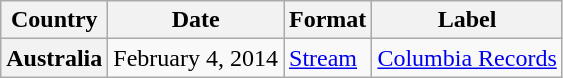<table class="wikitable plainrowheaders">
<tr>
<th scope="col">Country</th>
<th scope="col">Date</th>
<th scope="col">Format</th>
<th scope="col">Label</th>
</tr>
<tr>
<th scope="row">Australia</th>
<td>February 4, 2014</td>
<td><a href='#'>Stream</a></td>
<td><a href='#'>Columbia Records</a></td>
</tr>
</table>
